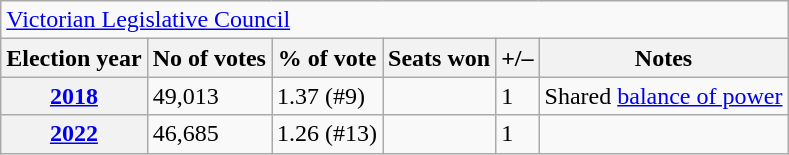<table class=wikitable>
<tr>
<td colspan=7><a href='#'>Victorian Legislative Council</a></td>
</tr>
<tr>
<th>Election year</th>
<th>No of votes</th>
<th>% of vote</th>
<th>Seats won</th>
<th>+/–</th>
<th>Notes</th>
</tr>
<tr>
<th><a href='#'>2018</a></th>
<td>49,013</td>
<td>1.37 (#9)</td>
<td></td>
<td> 1</td>
<td>Shared <a href='#'>balance of power</a></td>
</tr>
<tr>
<th><a href='#'>2022</a></th>
<td>46,685</td>
<td>1.26 (#13)</td>
<td></td>
<td> 1</td>
<td></td>
</tr>
</table>
